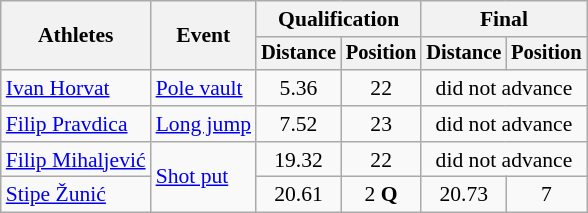<table class=wikitable style="font-size:90%">
<tr>
<th rowspan="2">Athletes</th>
<th rowspan="2">Event</th>
<th colspan="2">Qualification</th>
<th colspan="2">Final</th>
</tr>
<tr style="font-size:95%">
<th>Distance</th>
<th>Position</th>
<th>Distance</th>
<th>Position</th>
</tr>
<tr>
<td><a href='#'>Ivan Horvat</a></td>
<td><a href='#'>Pole vault</a></td>
<td align=center>5.36</td>
<td align=center>22</td>
<td align=center colspan=2>did not advance</td>
</tr>
<tr>
<td><a href='#'>Filip Pravdica</a></td>
<td><a href='#'>Long jump</a></td>
<td align=center>7.52</td>
<td align=center>23</td>
<td align=center colspan=2>did not advance</td>
</tr>
<tr>
<td><a href='#'>Filip Mihaljević</a></td>
<td rowspan=2><a href='#'>Shot put</a></td>
<td align=center>19.32</td>
<td align=center>22</td>
<td align=center colspan=2>did not advance</td>
</tr>
<tr>
<td><a href='#'>Stipe Žunić</a></td>
<td align=center>20.61</td>
<td align=center>2 <strong>Q</strong></td>
<td align=center>20.73</td>
<td align=center>7</td>
</tr>
</table>
